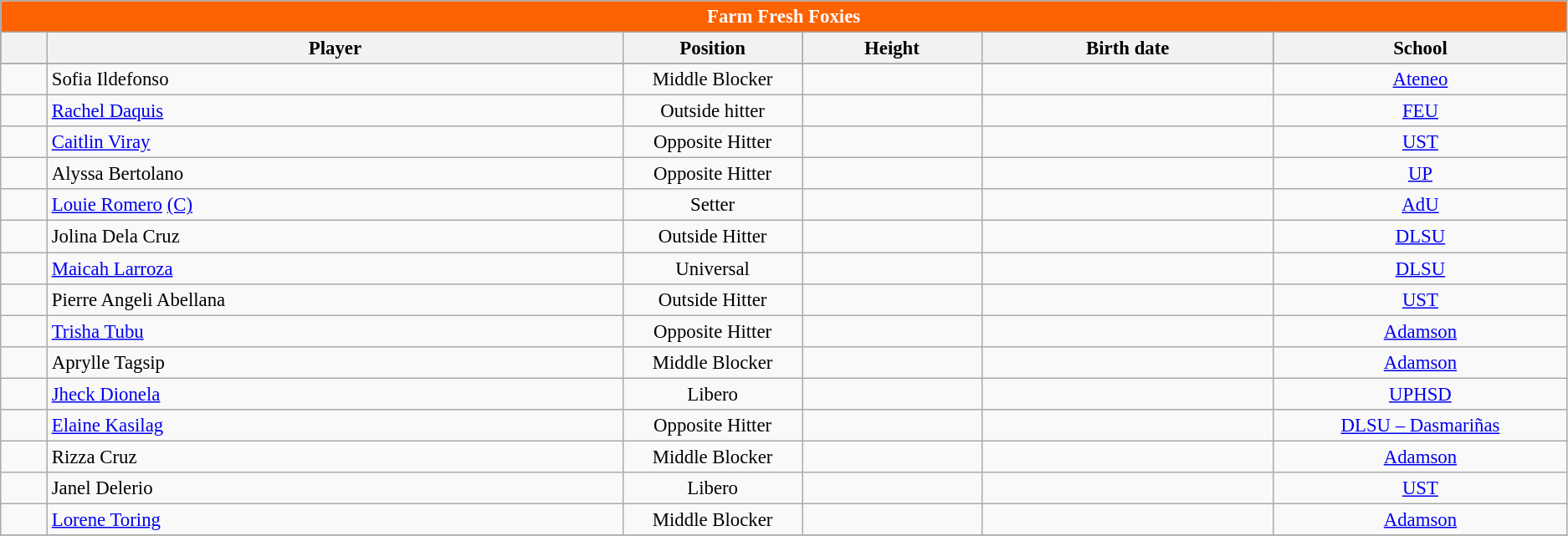<table class="wikitable sortable" style="font-size:95%; text-align:left;">
<tr>
<th colspan="6" style="background:#FF6201; color:white; text-align: center"><strong>Farm Fresh Foxies</strong></th>
</tr>
<tr style="background:#244183;">
<th style="align=center; width:2em;"></th>
<th style="align=center; width:30em;">Player</th>
<th style="align=center; width:9em;">Position</th>
<th style="align=center; width:9em;">Height</th>
<th style="align=center; width:15em;">Birth date</th>
<th style="align=center; width:15em;">School</th>
</tr>
<tr align=center>
<td></td>
<td align=left>Sofia Ildefonso</td>
<td>Middle Blocker</td>
<td></td>
<td></td>
<td><a href='#'>Ateneo</a></td>
</tr>
<tr align=center>
<td></td>
<td align=left><a href='#'>Rachel Daquis</a></td>
<td>Outside hitter</td>
<td></td>
<td align=right></td>
<td><a href='#'>FEU</a></td>
</tr>
<tr align=center>
<td></td>
<td align=left><a href='#'>Caitlin Viray</a></td>
<td>Opposite Hitter</td>
<td></td>
<td align=right></td>
<td><a href='#'>UST</a></td>
</tr>
<tr align=center>
<td></td>
<td align=left>Alyssa Bertolano</td>
<td>Opposite Hitter</td>
<td></td>
<td align=right></td>
<td><a href='#'>UP</a></td>
</tr>
<tr align=center>
<td></td>
<td align=left><a href='#'>Louie Romero</a> <a href='#'>(C)</a></td>
<td>Setter</td>
<td></td>
<td align=right></td>
<td><a href='#'>AdU</a></td>
</tr>
<tr align=center>
<td></td>
<td align=left>Jolina Dela Cruz</td>
<td>Outside Hitter</td>
<td></td>
<td align=right></td>
<td><a href='#'>DLSU</a></td>
</tr>
<tr align=center>
<td></td>
<td align=left><a href='#'>Maicah Larroza</a></td>
<td>Universal</td>
<td></td>
<td align=right></td>
<td><a href='#'>DLSU</a></td>
</tr>
<tr align=center>
<td></td>
<td align=left>Pierre Angeli Abellana</td>
<td>Outside Hitter</td>
<td></td>
<td align=right></td>
<td><a href='#'>UST</a></td>
</tr>
<tr align=center>
<td></td>
<td align=left><a href='#'>Trisha Tubu</a></td>
<td>Opposite Hitter</td>
<td></td>
<td></td>
<td><a href='#'>Adamson</a></td>
</tr>
<tr align=center>
<td></td>
<td align=left>Aprylle Tagsip</td>
<td>Middle Blocker</td>
<td></td>
<td align=right></td>
<td><a href='#'>Adamson</a></td>
</tr>
<tr align=center>
<td></td>
<td align=left><a href='#'>Jheck Dionela</a></td>
<td>Libero</td>
<td></td>
<td align=right></td>
<td><a href='#'>UPHSD</a></td>
</tr>
<tr align=center>
<td></td>
<td align=left><a href='#'>Elaine Kasilag</a></td>
<td>Opposite Hitter</td>
<td></td>
<td></td>
<td><a href='#'>DLSU – Dasmariñas</a></td>
</tr>
<tr align=center>
<td></td>
<td align=left>Rizza Cruz</td>
<td>Middle Blocker</td>
<td></td>
<td align=right></td>
<td><a href='#'>Adamson</a></td>
</tr>
<tr align=center>
<td></td>
<td align=left>Janel Delerio</td>
<td>Libero</td>
<td></td>
<td align=right></td>
<td><a href='#'>UST</a></td>
</tr>
<tr align=center>
<td></td>
<td align=left><a href='#'>Lorene Toring</a></td>
<td>Middle Blocker</td>
<td></td>
<td align=right></td>
<td><a href='#'>Adamson</a></td>
</tr>
<tr align=center>
</tr>
</table>
